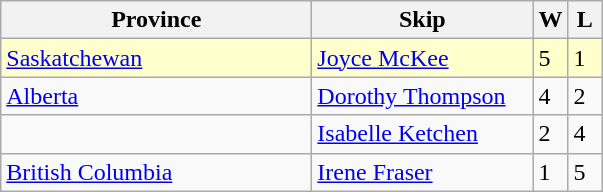<table class="wikitable">
<tr>
<th bgcolor="#efefef" width="200">Province</th>
<th bgcolor="#efefef" width="140">Skip</th>
<th bgcolor="#efefef" width="15">W</th>
<th bgcolor="#efefef" width="15">L</th>
</tr>
<tr bgcolor=#ffffcc>
<td><a href='#'>Saskatchewan</a></td>
<td><a href='#'>Joyce McKee</a></td>
<td>5</td>
<td>1</td>
</tr>
<tr>
<td><a href='#'>Alberta</a></td>
<td><a href='#'>Dorothy Thompson</a></td>
<td>4</td>
<td>2</td>
</tr>
<tr>
<td></td>
<td><a href='#'>Isabelle Ketchen</a></td>
<td>2</td>
<td>4</td>
</tr>
<tr>
<td><a href='#'>British Columbia</a></td>
<td><a href='#'>Irene Fraser</a></td>
<td>1</td>
<td>5</td>
</tr>
</table>
